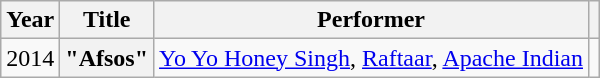<table class="wikitable plainrowheaders unsortable" style="text-align: margin;">
<tr>
<th scope="col">Year</th>
<th scope="col">Title</th>
<th scope="col">Performer</th>
<th class="unsortable" scope="col"></th>
</tr>
<tr>
<td>2014</td>
<th scope="row">"Afsos"</th>
<td><a href='#'>Yo Yo Honey Singh</a>, <a href='#'>Raftaar</a>, <a href='#'>Apache Indian</a></td>
<td></td>
</tr>
</table>
